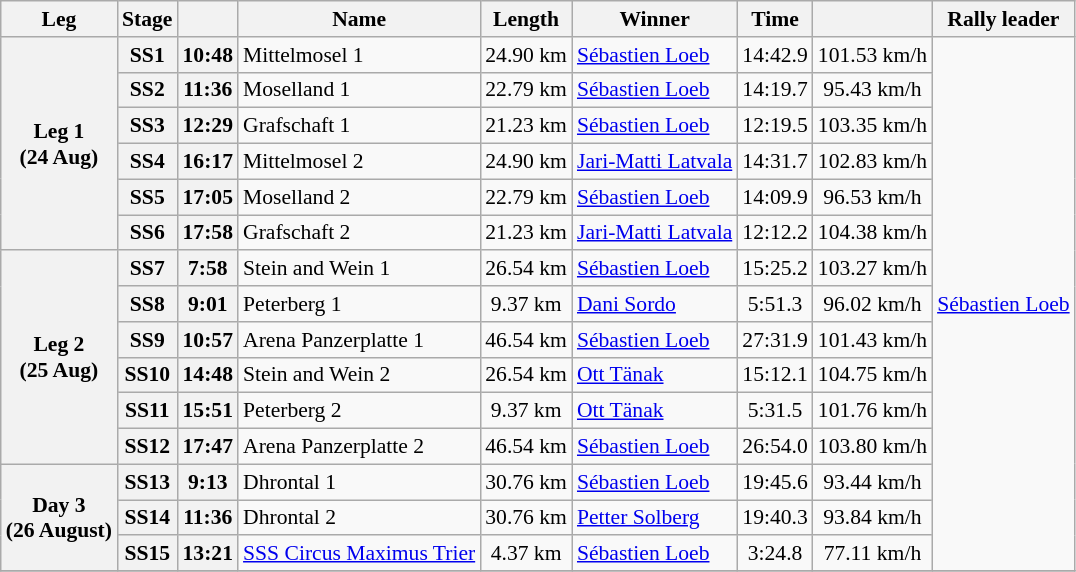<table class="wikitable" style="text-align: center; font-size: 90%; max-width: 950px;">
<tr>
<th>Leg</th>
<th>Stage</th>
<th></th>
<th>Name</th>
<th>Length</th>
<th>Winner</th>
<th>Time</th>
<th></th>
<th>Rally leader</th>
</tr>
<tr>
<th rowspan=6>Leg 1<br>(24 Aug)</th>
<th>SS1</th>
<th>10:48</th>
<td align="left">Mittelmosel 1</td>
<td>24.90 km</td>
<td align="left"> <a href='#'>Sébastien Loeb</a></td>
<td>14:42.9</td>
<td>101.53 km/h</td>
<td rowspan=15 align="left"> <a href='#'>Sébastien Loeb</a></td>
</tr>
<tr>
<th>SS2</th>
<th>11:36</th>
<td align="left">Moselland 1</td>
<td>22.79 km</td>
<td align="left"> <a href='#'>Sébastien Loeb</a></td>
<td>14:19.7</td>
<td>95.43 km/h</td>
</tr>
<tr>
<th>SS3</th>
<th>12:29</th>
<td align="left">Grafschaft 1</td>
<td>21.23 km</td>
<td align="left"> <a href='#'>Sébastien Loeb</a></td>
<td>12:19.5</td>
<td>103.35 km/h</td>
</tr>
<tr>
<th>SS4</th>
<th>16:17</th>
<td align="left">Mittelmosel 2</td>
<td>24.90 km</td>
<td align="left"> <a href='#'>Jari-Matti Latvala</a></td>
<td>14:31.7</td>
<td>102.83 km/h</td>
</tr>
<tr>
<th>SS5</th>
<th>17:05</th>
<td align="left">Moselland 2</td>
<td>22.79 km</td>
<td align="left"> <a href='#'>Sébastien Loeb</a></td>
<td>14:09.9</td>
<td>96.53 km/h</td>
</tr>
<tr>
<th>SS6</th>
<th>17:58</th>
<td align="left">Grafschaft 2</td>
<td>21.23 km</td>
<td align="left"> <a href='#'>Jari-Matti Latvala</a></td>
<td>12:12.2</td>
<td>104.38 km/h</td>
</tr>
<tr>
<th rowspan=6>Leg 2<br>(25 Aug)</th>
<th>SS7</th>
<th>7:58</th>
<td align="left">Stein and Wein 1</td>
<td>26.54 km</td>
<td align="left"> <a href='#'>Sébastien Loeb</a></td>
<td>15:25.2</td>
<td>103.27 km/h</td>
</tr>
<tr>
<th>SS8</th>
<th>9:01</th>
<td align="left">Peterberg 1</td>
<td>9.37 km</td>
<td align="left"> <a href='#'>Dani Sordo</a></td>
<td>5:51.3</td>
<td>96.02 km/h</td>
</tr>
<tr>
<th>SS9</th>
<th>10:57</th>
<td align="left">Arena Panzerplatte 1</td>
<td>46.54 km</td>
<td align="left"> <a href='#'>Sébastien Loeb</a></td>
<td>27:31.9</td>
<td>101.43 km/h</td>
</tr>
<tr>
<th>SS10</th>
<th>14:48</th>
<td align="left">Stein and Wein 2</td>
<td>26.54 km</td>
<td align="left"> <a href='#'>Ott Tänak</a></td>
<td>15:12.1</td>
<td>104.75 km/h</td>
</tr>
<tr>
<th>SS11</th>
<th>15:51</th>
<td align="left">Peterberg 2</td>
<td>9.37 km</td>
<td align="left"> <a href='#'>Ott Tänak</a></td>
<td>5:31.5</td>
<td>101.76 km/h</td>
</tr>
<tr>
<th>SS12</th>
<th>17:47</th>
<td align="left">Arena Panzerplatte 2</td>
<td>46.54 km</td>
<td align="left"> <a href='#'>Sébastien Loeb</a></td>
<td>26:54.0</td>
<td>103.80 km/h</td>
</tr>
<tr>
<th rowspan=3>Day 3<br>(26 August)</th>
<th>SS13</th>
<th>9:13</th>
<td align="left">Dhrontal 1</td>
<td>30.76 km</td>
<td align="left"> <a href='#'>Sébastien Loeb</a></td>
<td>19:45.6</td>
<td>93.44 km/h</td>
</tr>
<tr>
<th>SS14</th>
<th>11:36</th>
<td align="left">Dhrontal 2</td>
<td>30.76 km</td>
<td align="left"> <a href='#'>Petter Solberg</a></td>
<td>19:40.3</td>
<td>93.84 km/h</td>
</tr>
<tr>
<th>SS15</th>
<th>13:21</th>
<td align="left"><a href='#'>SSS Circus Maximus Trier</a></td>
<td>4.37 km</td>
<td align="left"> <a href='#'>Sébastien Loeb</a></td>
<td>3:24.8</td>
<td>77.11 km/h</td>
</tr>
<tr>
</tr>
</table>
